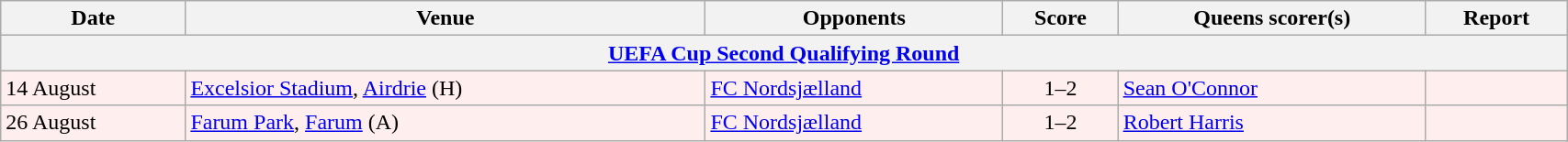<table class="wikitable" width=90%>
<tr>
<th>Date</th>
<th>Venue</th>
<th>Opponents</th>
<th>Score</th>
<th>Queens scorer(s)</th>
<th>Report</th>
</tr>
<tr>
<th colspan=7><a href='#'>UEFA Cup Second Qualifying Round</a></th>
</tr>
<tr bgcolor = "#FFEEEE">
<td>14 August</td>
<td><a href='#'>Excelsior Stadium</a>, <a href='#'>Airdrie</a> (H)</td>
<td> <a href='#'>FC Nordsjælland</a></td>
<td align=center>1–2</td>
<td><a href='#'>Sean O'Connor</a></td>
<td></td>
</tr>
<tr bgcolor = "#FFEEEE">
<td>26 August</td>
<td><a href='#'>Farum Park</a>, <a href='#'>Farum</a> (A)</td>
<td> <a href='#'>FC Nordsjælland</a></td>
<td align=center>1–2</td>
<td><a href='#'>Robert Harris</a></td>
<td></td>
</tr>
</table>
